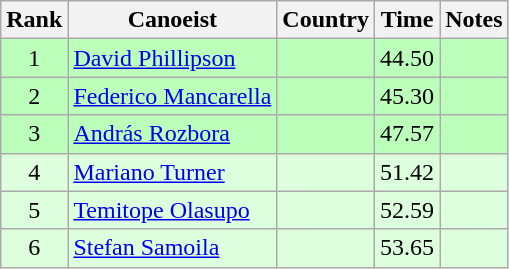<table class="wikitable" style="text-align:center">
<tr>
<th>Rank</th>
<th>Canoeist</th>
<th>Country</th>
<th>Time</th>
<th>Notes</th>
</tr>
<tr bgcolor=bbffbb>
<td>1</td>
<td align="left"><a href='#'>David Phillipson</a></td>
<td align="left"></td>
<td>44.50</td>
<td></td>
</tr>
<tr bgcolor=bbffbb>
<td>2</td>
<td align="left"><a href='#'>Federico Mancarella</a></td>
<td align="left"></td>
<td>45.30</td>
<td></td>
</tr>
<tr bgcolor=bbffbb>
<td>3</td>
<td align="left"><a href='#'>András Rozbora</a></td>
<td align="left"></td>
<td>47.57</td>
<td></td>
</tr>
<tr bgcolor=ddffdd>
<td>4</td>
<td align="left"><a href='#'>Mariano Turner</a></td>
<td align="left"></td>
<td>51.42</td>
<td></td>
</tr>
<tr bgcolor=ddffdd>
<td>5</td>
<td align="left"><a href='#'>Temitope Olasupo</a></td>
<td align="left"></td>
<td>52.59</td>
<td></td>
</tr>
<tr bgcolor=ddffdd>
<td>6</td>
<td align="left"><a href='#'>Stefan Samoila</a></td>
<td align="left"></td>
<td>53.65</td>
<td></td>
</tr>
</table>
